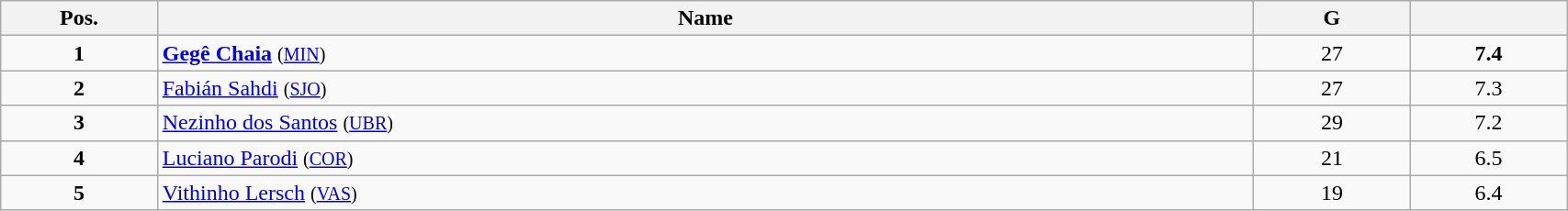<table class="wikitable" style="width:90%;">
<tr>
<th style="width:10%;">Pos.</th>
<th style="width:70%;">Name</th>
<th style="width:10%;">G</th>
<th style="width:10%;"></th>
</tr>
<tr align=center>
<td><strong>1</strong></td>
<td align=left> <strong><a href='#'>Gegê Chaia</a></strong> <small>(<a href='#'>MIN</a>)</small></td>
<td>27</td>
<td><strong>7.4</strong></td>
</tr>
<tr align=center>
<td><strong>2</strong></td>
<td align=left> <a href='#'>Fabián Sahdi</a> <small>(<a href='#'>SJO</a>)</small></td>
<td>27</td>
<td>7.3</td>
</tr>
<tr align=center>
<td><strong>3</strong></td>
<td align=left> <a href='#'>Nezinho dos Santos</a> <small>(<a href='#'>UBR</a>)</small></td>
<td>29</td>
<td>7.2</td>
</tr>
<tr align=center>
<td><strong>4</strong></td>
<td align=left> <a href='#'>Luciano Parodi</a> <small>(<a href='#'>COR</a>)</small></td>
<td>21</td>
<td>6.5</td>
</tr>
<tr align=center>
<td><strong>5</strong></td>
<td align=left> <a href='#'>Vithinho Lersch</a> <small>(<a href='#'>VAS</a>)</small></td>
<td>19</td>
<td>6.4</td>
</tr>
</table>
